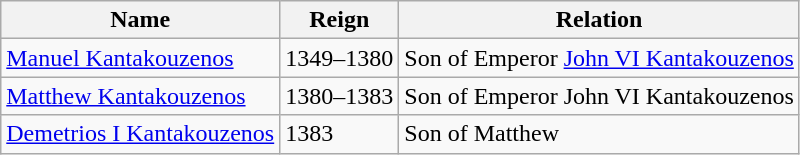<table class="wikitable">
<tr>
<th>Name</th>
<th>Reign</th>
<th>Relation</th>
</tr>
<tr>
<td><a href='#'>Manuel Kantakouzenos</a></td>
<td>1349–1380</td>
<td>Son of Emperor <a href='#'>John VI Kantakouzenos</a></td>
</tr>
<tr>
<td><a href='#'>Matthew Kantakouzenos</a></td>
<td>1380–1383</td>
<td>Son of Emperor John VI Kantakouzenos</td>
</tr>
<tr>
<td><a href='#'>Demetrios I Kantakouzenos</a></td>
<td>1383</td>
<td>Son of Matthew</td>
</tr>
</table>
